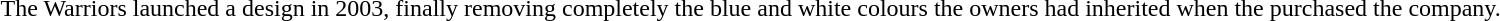<table>
<tr>
<td><br></td>
<td><br></td>
<td><br>The Warriors launched a  design in 2003, finally removing completely the blue and white colours the owners had inherited when the purchased the company.</td>
</tr>
</table>
